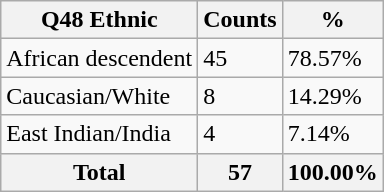<table class="wikitable sortable">
<tr>
<th>Q48 Ethnic</th>
<th>Counts</th>
<th>%</th>
</tr>
<tr>
<td>African descendent</td>
<td>45</td>
<td>78.57%</td>
</tr>
<tr>
<td>Caucasian/White</td>
<td>8</td>
<td>14.29%</td>
</tr>
<tr>
<td>East Indian/India</td>
<td>4</td>
<td>7.14%</td>
</tr>
<tr>
<th>Total</th>
<th>57</th>
<th>100.00%</th>
</tr>
</table>
